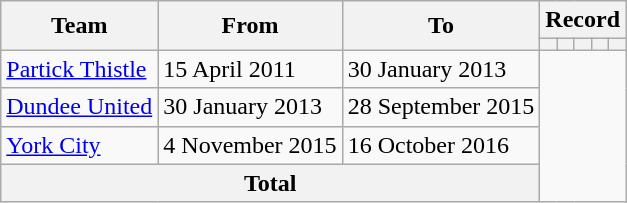<table class=wikitable style=text-align:center>
<tr>
<th rowspan=2>Team</th>
<th rowspan=2>From</th>
<th rowspan=2>To</th>
<th colspan=5>Record</th>
</tr>
<tr>
<th></th>
<th></th>
<th></th>
<th></th>
<th></th>
</tr>
<tr>
<td align=left><a href='#'>Partick Thistle</a></td>
<td align=left>15 April 2011</td>
<td align=left>30 January 2013<br></td>
</tr>
<tr>
<td align=left><a href='#'>Dundee United</a></td>
<td align=left>30 January 2013</td>
<td align=left>28 September 2015<br></td>
</tr>
<tr>
<td align=left><a href='#'>York City</a></td>
<td align=left>4 November 2015</td>
<td align=left>16 October 2016<br></td>
</tr>
<tr>
<th colspan=3>Total<br></th>
</tr>
</table>
